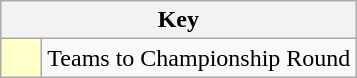<table class="wikitable" style="text-align: center;">
<tr>
<th colspan=2>Key</th>
</tr>
<tr>
<td style="background:#ffffcc; width:20px;"></td>
<td align=left>Teams to Championship Round</td>
</tr>
</table>
